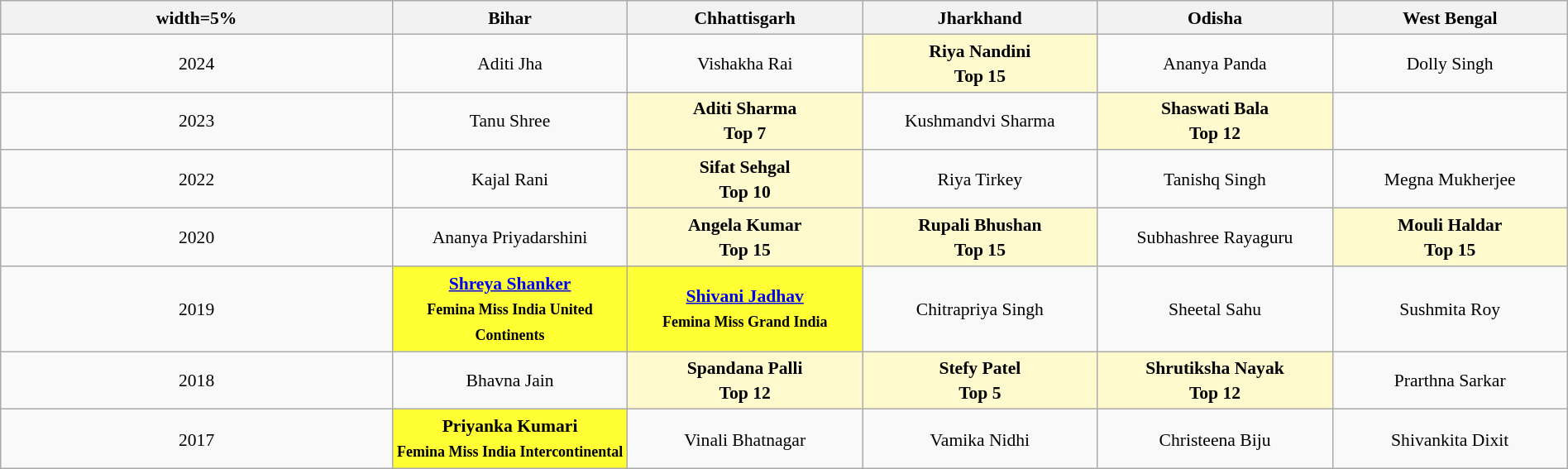<table class="wikitable" style="text-align:center; line-height:20px; font-size:90%; width:100%;">
<tr>
<th>width=5%</th>
<th width=15%>Bihar</th>
<th width=15%>Chhattisgarh</th>
<th width=15%>Jharkhand</th>
<th width=15%>Odisha</th>
<th width=15%>West Bengal</th>
</tr>
<tr>
<td>2024</td>
<td>Aditi Jha</td>
<td>Vishakha Rai</td>
<td style="background:#FFFACD;"><strong>Riya Nandini<br>Top 15</strong></td>
<td>Ananya Panda</td>
<td>Dolly Singh</td>
</tr>
<tr>
<td>2023</td>
<td>Tanu Shree</td>
<td style="background:#FFFACD;"><strong>Aditi Sharma<br>Top 7</strong></td>
<td>Kushmandvi Sharma</td>
<td style="background:#FFFACD;"><strong>Shaswati Bala<br>Top 12</strong></td>
</tr>
<tr>
<td>2022</td>
<td>Kajal Rani</td>
<td style="background:#FFFACD;"><strong>Sifat Sehgal<br>Top 10</strong></td>
<td>Riya Tirkey</td>
<td>Tanishq Singh</td>
<td>Megna Mukherjee</td>
</tr>
<tr>
<td>2020</td>
<td>Ananya Priyadarshini</td>
<td style="background:#FFFACD;"><strong>Angela Kumar<br>Top 15</strong></td>
<td style="background:#FFFACD;"><strong>Rupali Bhushan<br>Top 15</strong></td>
<td>Subhashree Rayaguru</td>
<td style="background:#FFFACD;"><strong>Mouli Haldar<br>Top 15</strong></td>
</tr>
<tr>
<td>2019</td>
<td style="background:#FFFF33;"><strong><a href='#'>Shreya Shanker</a><br><small>Femina Miss India United Continents</small></strong></td>
<td style="background:#FFFF33;"><strong><a href='#'>Shivani Jadhav</a><br><small>Femina Miss Grand India</small></strong></td>
<td>Chitrapriya Singh</td>
<td>Sheetal Sahu</td>
<td>Sushmita Roy</td>
</tr>
<tr>
<td>2018</td>
<td>Bhavna Jain</td>
<td style="background:#FFFACD;"><strong>Spandana Palli<br>Top 12</strong></td>
<td style="background:#FFFACD;"><strong>Stefy Patel<br>Top 5</strong></td>
<td style="background:#FFFACD;"><strong>Shrutiksha Nayak<br>Top 12</strong></td>
<td>Prarthna Sarkar</td>
</tr>
<tr>
<td>2017</td>
<td style="background:#FFFF33;"><strong>Priyanka Kumari<br><small>Femina Miss India Intercontinental</small></strong></td>
<td>Vinali Bhatnagar</td>
<td>Vamika Nidhi</td>
<td>Christeena Biju</td>
<td>Shivankita Dixit</td>
</tr>
</table>
